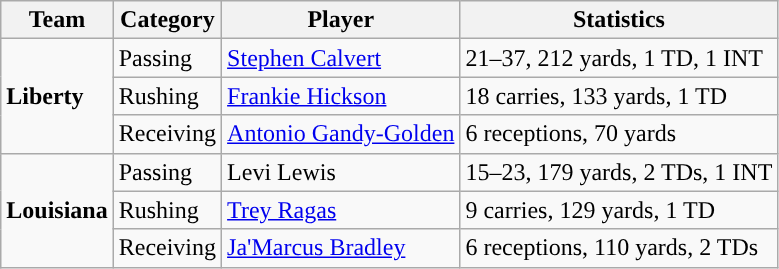<table class="wikitable" style="float: left;">
<tr>
<th>Team</th>
<th>Category</th>
<th>Player</th>
<th>Statistics</th>
</tr>
<tr>
<td rowspan=3><strong>Liberty</strong></td>
<td>Passing</td>
<td><a href='#'>Stephen Calvert</a></td>
<td>21–37, 212 yards, 1 TD, 1 INT</td>
</tr>
<tr>
<td>Rushing</td>
<td><a href='#'>Frankie Hickson</a></td>
<td>18 carries, 133 yards, 1 TD</td>
</tr>
<tr>
<td>Receiving</td>
<td><a href='#'>Antonio Gandy-Golden</a></td>
<td>6 receptions, 70 yards</td>
</tr>
<tr>
<td rowspan=3><strong>Louisiana</strong></td>
<td>Passing</td>
<td>Levi Lewis</td>
<td>15–23, 179 yards, 2 TDs, 1 INT</td>
</tr>
<tr>
<td>Rushing</td>
<td><a href='#'>Trey Ragas</a></td>
<td>9 carries, 129 yards, 1 TD</td>
</tr>
<tr>
<td>Receiving</td>
<td><a href='#'>Ja'Marcus Bradley</a></td>
<td>6 receptions, 110 yards, 2 TDs</td>
</tr>
</table>
